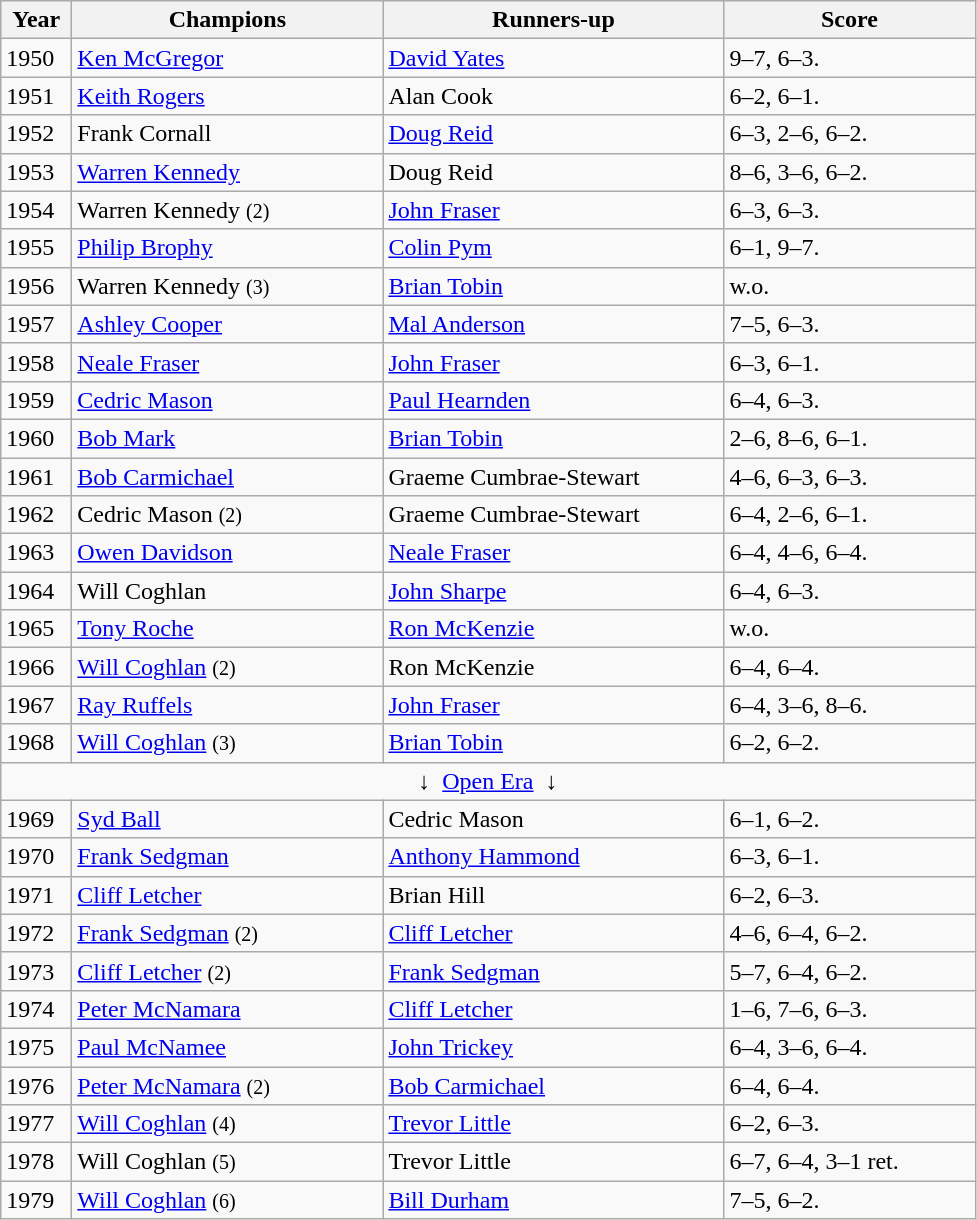<table class="wikitable sortable">
<tr>
<th style="width:40px">Year</th>
<th style="width:200px">Champions</th>
<th style="width:220px">Runners-up</th>
<th style="width:160px" class="unsortable">Score</th>
</tr>
<tr>
<td>1950</td>
<td> <a href='#'>Ken McGregor</a></td>
<td> <a href='#'>David Yates</a></td>
<td>9–7, 6–3.</td>
</tr>
<tr>
<td>1951</td>
<td> <a href='#'>Keith Rogers</a></td>
<td> Alan Cook</td>
<td>6–2, 6–1.</td>
</tr>
<tr>
<td>1952</td>
<td> Frank Cornall</td>
<td> <a href='#'>Doug Reid</a></td>
<td>6–3, 2–6, 6–2.</td>
</tr>
<tr>
<td>1953</td>
<td> <a href='#'>Warren Kennedy</a></td>
<td> Doug Reid</td>
<td>8–6, 3–6, 6–2.</td>
</tr>
<tr>
<td>1954</td>
<td> Warren Kennedy <small>(2)</small></td>
<td> <a href='#'>John Fraser</a></td>
<td>6–3, 6–3.</td>
</tr>
<tr>
<td>1955</td>
<td> <a href='#'>Philip Brophy</a></td>
<td> <a href='#'>Colin Pym</a></td>
<td>6–1, 9–7.</td>
</tr>
<tr>
<td>1956</td>
<td> Warren Kennedy <small>(3)</small></td>
<td> <a href='#'>Brian Tobin</a></td>
<td>w.o.</td>
</tr>
<tr>
<td>1957</td>
<td> <a href='#'>Ashley Cooper</a></td>
<td> <a href='#'>Mal Anderson</a></td>
<td>7–5, 6–3.</td>
</tr>
<tr>
<td>1958</td>
<td> <a href='#'>Neale Fraser</a></td>
<td> <a href='#'>John Fraser</a></td>
<td>6–3, 6–1.</td>
</tr>
<tr>
<td>1959</td>
<td> <a href='#'>Cedric Mason</a></td>
<td> <a href='#'>Paul Hearnden</a></td>
<td>6–4, 6–3.</td>
</tr>
<tr>
<td>1960</td>
<td> <a href='#'>Bob Mark</a></td>
<td> <a href='#'>Brian Tobin</a></td>
<td>2–6, 8–6, 6–1.</td>
</tr>
<tr>
<td>1961</td>
<td> <a href='#'>Bob Carmichael</a></td>
<td> Graeme Cumbrae-Stewart</td>
<td>4–6, 6–3, 6–3.</td>
</tr>
<tr>
<td>1962</td>
<td> Cedric Mason <small>(2)</small></td>
<td> Graeme Cumbrae-Stewart</td>
<td>6–4, 2–6, 6–1.</td>
</tr>
<tr>
<td>1963</td>
<td> <a href='#'>Owen Davidson</a></td>
<td> <a href='#'>Neale Fraser</a></td>
<td>6–4, 4–6, 6–4.</td>
</tr>
<tr>
<td>1964</td>
<td> Will Coghlan</td>
<td> <a href='#'>John Sharpe</a></td>
<td>6–4, 6–3.</td>
</tr>
<tr>
<td>1965</td>
<td> <a href='#'>Tony Roche</a></td>
<td> <a href='#'>Ron McKenzie</a></td>
<td>w.o.</td>
</tr>
<tr>
<td>1966</td>
<td> <a href='#'>Will Coghlan</a> <small>(2)</small></td>
<td> Ron McKenzie</td>
<td>6–4, 6–4.</td>
</tr>
<tr>
<td>1967</td>
<td> <a href='#'>Ray Ruffels</a></td>
<td> <a href='#'>John Fraser</a></td>
<td>6–4, 3–6, 8–6.</td>
</tr>
<tr>
<td>1968</td>
<td> <a href='#'>Will Coghlan</a> <small>(3)</small></td>
<td> <a href='#'>Brian Tobin</a></td>
<td>6–2, 6–2.</td>
</tr>
<tr>
<td colspan=4 align=center>↓  <a href='#'>Open Era</a>  ↓</td>
</tr>
<tr>
<td>1969</td>
<td> <a href='#'>Syd Ball</a></td>
<td> Cedric Mason</td>
<td>6–1, 6–2.</td>
</tr>
<tr>
<td>1970</td>
<td> <a href='#'>Frank Sedgman</a></td>
<td> <a href='#'>Anthony Hammond</a></td>
<td>6–3, 6–1.</td>
</tr>
<tr>
<td>1971</td>
<td> <a href='#'>Cliff Letcher</a></td>
<td> Brian Hill</td>
<td>6–2, 6–3.</td>
</tr>
<tr>
<td>1972</td>
<td> <a href='#'>Frank Sedgman</a> <small>(2)</small></td>
<td> <a href='#'>Cliff Letcher</a></td>
<td>4–6, 6–4, 6–2.</td>
</tr>
<tr>
<td>1973</td>
<td> <a href='#'>Cliff Letcher</a> <small>(2)</small></td>
<td> <a href='#'>Frank Sedgman</a></td>
<td>5–7, 6–4, 6–2.</td>
</tr>
<tr>
<td>1974</td>
<td> <a href='#'>Peter McNamara</a></td>
<td> <a href='#'>Cliff Letcher</a></td>
<td>1–6, 7–6, 6–3.</td>
</tr>
<tr>
<td>1975</td>
<td> <a href='#'>Paul McNamee</a></td>
<td> <a href='#'>John Trickey</a></td>
<td>6–4, 3–6, 6–4.</td>
</tr>
<tr>
<td>1976</td>
<td> <a href='#'>Peter McNamara</a> <small>(2)</small></td>
<td> <a href='#'>Bob Carmichael</a></td>
<td>6–4, 6–4.</td>
</tr>
<tr>
<td>1977</td>
<td> <a href='#'>Will Coghlan</a> <small>(4)</small></td>
<td> <a href='#'>Trevor Little</a></td>
<td>6–2, 6–3.</td>
</tr>
<tr>
<td>1978</td>
<td> Will Coghlan <small>(5)</small></td>
<td> Trevor Little</td>
<td>6–7, 6–4, 3–1 ret.</td>
</tr>
<tr>
<td>1979</td>
<td> <a href='#'>Will Coghlan</a> <small>(6)</small></td>
<td> <a href='#'>Bill Durham</a></td>
<td>7–5, 6–2.</td>
</tr>
</table>
